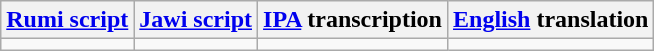<table class="wikitable">
<tr>
<th><a href='#'>Rumi script</a></th>
<th><a href='#'>Jawi script</a></th>
<th><a href='#'>IPA</a> transcription</th>
<th><a href='#'>English</a> translation</th>
</tr>
<tr>
<td></td>
<td></td>
<td></td>
<td></td>
</tr>
</table>
